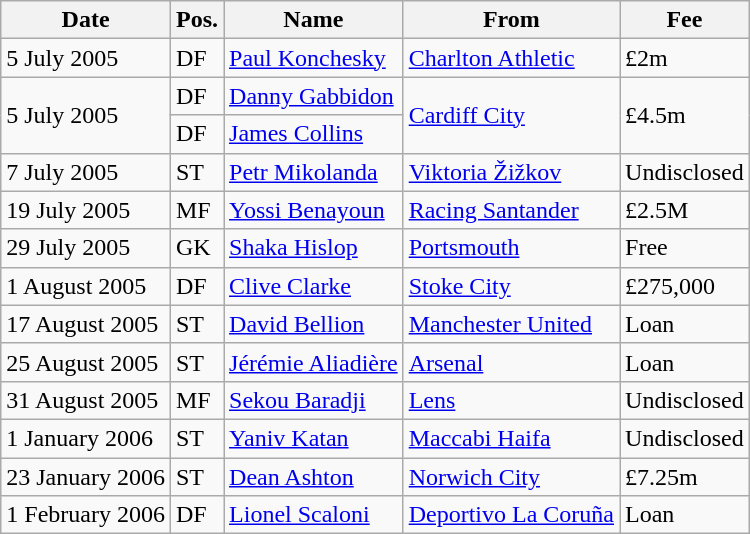<table class="wikitable">
<tr>
<th>Date</th>
<th>Pos.</th>
<th>Name</th>
<th>From</th>
<th>Fee</th>
</tr>
<tr>
<td>5 July 2005</td>
<td>DF</td>
<td> <a href='#'>Paul Konchesky</a></td>
<td> <a href='#'>Charlton Athletic</a></td>
<td>£2m</td>
</tr>
<tr>
<td rowspan=2>5 July 2005</td>
<td>DF</td>
<td> <a href='#'>Danny Gabbidon</a></td>
<td rowspan=2> <a href='#'>Cardiff City</a></td>
<td rowspan=2>£4.5m</td>
</tr>
<tr>
<td>DF</td>
<td> <a href='#'>James Collins</a></td>
</tr>
<tr>
<td>7 July 2005</td>
<td>ST</td>
<td> <a href='#'>Petr Mikolanda</a></td>
<td> <a href='#'>Viktoria Žižkov</a></td>
<td>Undisclosed</td>
</tr>
<tr>
<td>19 July 2005</td>
<td>MF</td>
<td> <a href='#'>Yossi Benayoun</a></td>
<td> <a href='#'>Racing Santander</a></td>
<td>£2.5M</td>
</tr>
<tr>
<td>29 July 2005</td>
<td>GK</td>
<td> <a href='#'>Shaka Hislop</a></td>
<td> <a href='#'>Portsmouth</a></td>
<td>Free</td>
</tr>
<tr>
<td>1 August 2005</td>
<td>DF</td>
<td> <a href='#'>Clive Clarke</a></td>
<td> <a href='#'>Stoke City</a></td>
<td>£275,000</td>
</tr>
<tr>
<td>17 August 2005</td>
<td>ST</td>
<td> <a href='#'>David Bellion</a></td>
<td> <a href='#'>Manchester United</a></td>
<td>Loan</td>
</tr>
<tr>
<td>25 August 2005</td>
<td>ST</td>
<td> <a href='#'>Jérémie Aliadière</a></td>
<td> <a href='#'>Arsenal</a></td>
<td>Loan</td>
</tr>
<tr>
<td>31 August 2005</td>
<td>MF</td>
<td> <a href='#'>Sekou Baradji</a></td>
<td> <a href='#'>Lens</a></td>
<td>Undisclosed</td>
</tr>
<tr>
<td>1 January 2006</td>
<td>ST</td>
<td> <a href='#'>Yaniv Katan</a></td>
<td> <a href='#'>Maccabi Haifa</a></td>
<td>Undisclosed</td>
</tr>
<tr>
<td>23 January 2006</td>
<td>ST</td>
<td> <a href='#'>Dean Ashton</a></td>
<td> <a href='#'>Norwich City</a></td>
<td>£7.25m</td>
</tr>
<tr>
<td>1 February 2006</td>
<td>DF</td>
<td> <a href='#'>Lionel Scaloni</a></td>
<td> <a href='#'>Deportivo La Coruña</a></td>
<td>Loan</td>
</tr>
</table>
